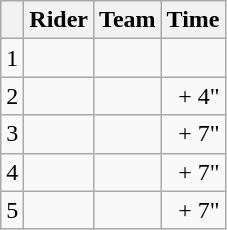<table class="wikitable">
<tr>
<th></th>
<th>Rider</th>
<th>Team</th>
<th>Time</th>
</tr>
<tr>
<td>1</td>
<td> </td>
<td></td>
<td align="right"></td>
</tr>
<tr>
<td>2</td>
<td></td>
<td></td>
<td align="right">+ 4"</td>
</tr>
<tr>
<td>3</td>
<td></td>
<td></td>
<td align="right">+ 7"</td>
</tr>
<tr>
<td>4</td>
<td> </td>
<td></td>
<td align="right">+ 7"</td>
</tr>
<tr>
<td>5</td>
<td></td>
<td></td>
<td align="right">+ 7"</td>
</tr>
</table>
